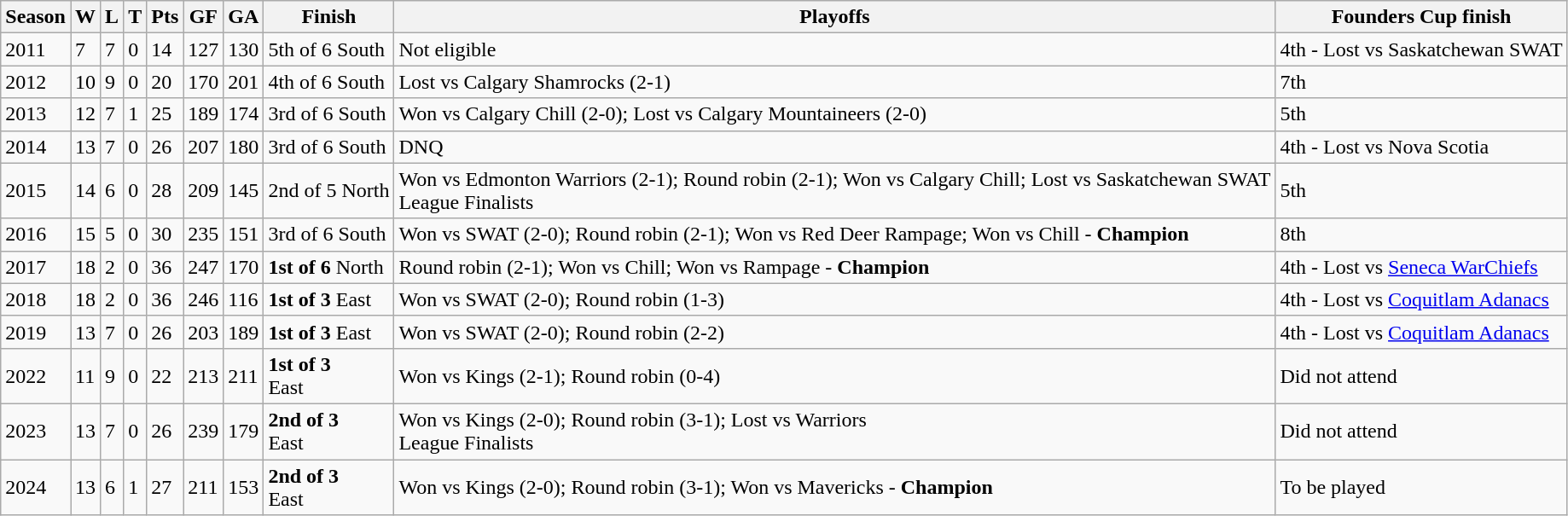<table class="wikitable">
<tr>
<th>Season</th>
<th>W</th>
<th>L</th>
<th>T</th>
<th>Pts</th>
<th>GF</th>
<th>GA</th>
<th>Finish</th>
<th>Playoffs</th>
<th>Founders Cup finish</th>
</tr>
<tr>
<td>2011</td>
<td>7</td>
<td>7</td>
<td>0</td>
<td>14</td>
<td>127</td>
<td>130</td>
<td>5th of 6 South</td>
<td>Not eligible</td>
<td>4th - Lost vs Saskatchewan SWAT</td>
</tr>
<tr>
<td>2012</td>
<td>10</td>
<td>9</td>
<td>0</td>
<td>20</td>
<td>170</td>
<td>201</td>
<td>4th of 6 South</td>
<td>Lost vs Calgary Shamrocks (2-1)</td>
<td>7th</td>
</tr>
<tr>
<td>2013</td>
<td>12</td>
<td>7</td>
<td>1</td>
<td>25</td>
<td>189</td>
<td>174</td>
<td>3rd of 6 South</td>
<td>Won vs Calgary Chill (2-0); Lost vs Calgary Mountaineers (2-0)</td>
<td>5th</td>
</tr>
<tr>
<td>2014</td>
<td>13</td>
<td>7</td>
<td>0</td>
<td>26</td>
<td>207</td>
<td>180</td>
<td>3rd of 6 South</td>
<td>DNQ</td>
<td>4th - Lost vs Nova Scotia</td>
</tr>
<tr>
<td>2015</td>
<td>14</td>
<td>6</td>
<td>0</td>
<td>28</td>
<td>209</td>
<td>145</td>
<td>2nd of 5 North</td>
<td>Won vs Edmonton Warriors (2-1); Round robin (2-1); Won vs Calgary Chill; Lost vs Saskatchewan SWAT<br>League Finalists</td>
<td>5th</td>
</tr>
<tr>
<td>2016</td>
<td>15</td>
<td>5</td>
<td>0</td>
<td>30</td>
<td>235</td>
<td>151</td>
<td>3rd of 6 South</td>
<td>Won vs SWAT (2-0); Round robin (2-1); Won vs Red Deer Rampage; Won vs Chill - <strong>Champion</strong></td>
<td>8th</td>
</tr>
<tr>
<td>2017</td>
<td>18</td>
<td>2</td>
<td>0</td>
<td>36</td>
<td>247</td>
<td>170</td>
<td><strong>1st of 6</strong> North</td>
<td>Round robin (2-1); Won vs Chill; Won vs Rampage - <strong>Champion</strong></td>
<td>4th - Lost vs <a href='#'>Seneca WarChiefs</a></td>
</tr>
<tr>
<td>2018</td>
<td>18</td>
<td>2</td>
<td>0</td>
<td>36</td>
<td>246</td>
<td>116</td>
<td><strong>1st of 3</strong> East</td>
<td>Won vs SWAT (2-0); Round robin (1-3)</td>
<td>4th - Lost vs <a href='#'>Coquitlam Adanacs</a></td>
</tr>
<tr>
<td>2019</td>
<td>13</td>
<td>7</td>
<td>0</td>
<td>26</td>
<td>203</td>
<td>189</td>
<td><strong>1st of 3</strong> East</td>
<td>Won vs SWAT (2-0); Round robin (2-2)</td>
<td>4th - Lost vs <a href='#'>Coquitlam Adanacs</a></td>
</tr>
<tr>
<td>2022</td>
<td>11</td>
<td>9</td>
<td>0</td>
<td>22</td>
<td>213</td>
<td>211</td>
<td><strong>1st of 3</strong><br>East</td>
<td>Won vs Kings (2-1); Round robin (0-4)</td>
<td>Did not attend</td>
</tr>
<tr>
<td>2023</td>
<td>13</td>
<td>7</td>
<td>0</td>
<td>26</td>
<td>239</td>
<td>179</td>
<td><strong>2nd of 3</strong><br>East</td>
<td>Won vs Kings (2-0); Round robin (3-1); Lost vs Warriors<br>League Finalists</td>
<td>Did not attend</td>
</tr>
<tr>
<td>2024</td>
<td>13</td>
<td>6</td>
<td>1</td>
<td>27</td>
<td>211</td>
<td>153</td>
<td><strong>2nd of 3</strong><br>East</td>
<td>Won vs Kings (2-0); Round robin (3-1); Won vs Mavericks - <strong>Champion</strong></td>
<td>To be played</td>
</tr>
</table>
